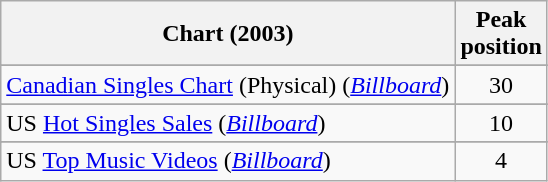<table class="wikitable sortable">
<tr>
<th>Chart (2003)</th>
<th>Peak<br>position</th>
</tr>
<tr>
</tr>
<tr>
<td><a href='#'>Canadian Singles Chart</a>  (Physical) (<em><a href='#'>Billboard</a></em>)</td>
<td align="center">30</td>
</tr>
<tr>
</tr>
<tr>
</tr>
<tr>
</tr>
<tr>
<td>US <a href='#'>Hot Singles Sales</a> (<em><a href='#'>Billboard</a></em>)</td>
<td align="center">10</td>
</tr>
<tr>
</tr>
<tr>
</tr>
<tr>
<td>US <a href='#'>Top Music Videos</a> (<em><a href='#'>Billboard</a></em>)</td>
<td align="center">4</td>
</tr>
</table>
